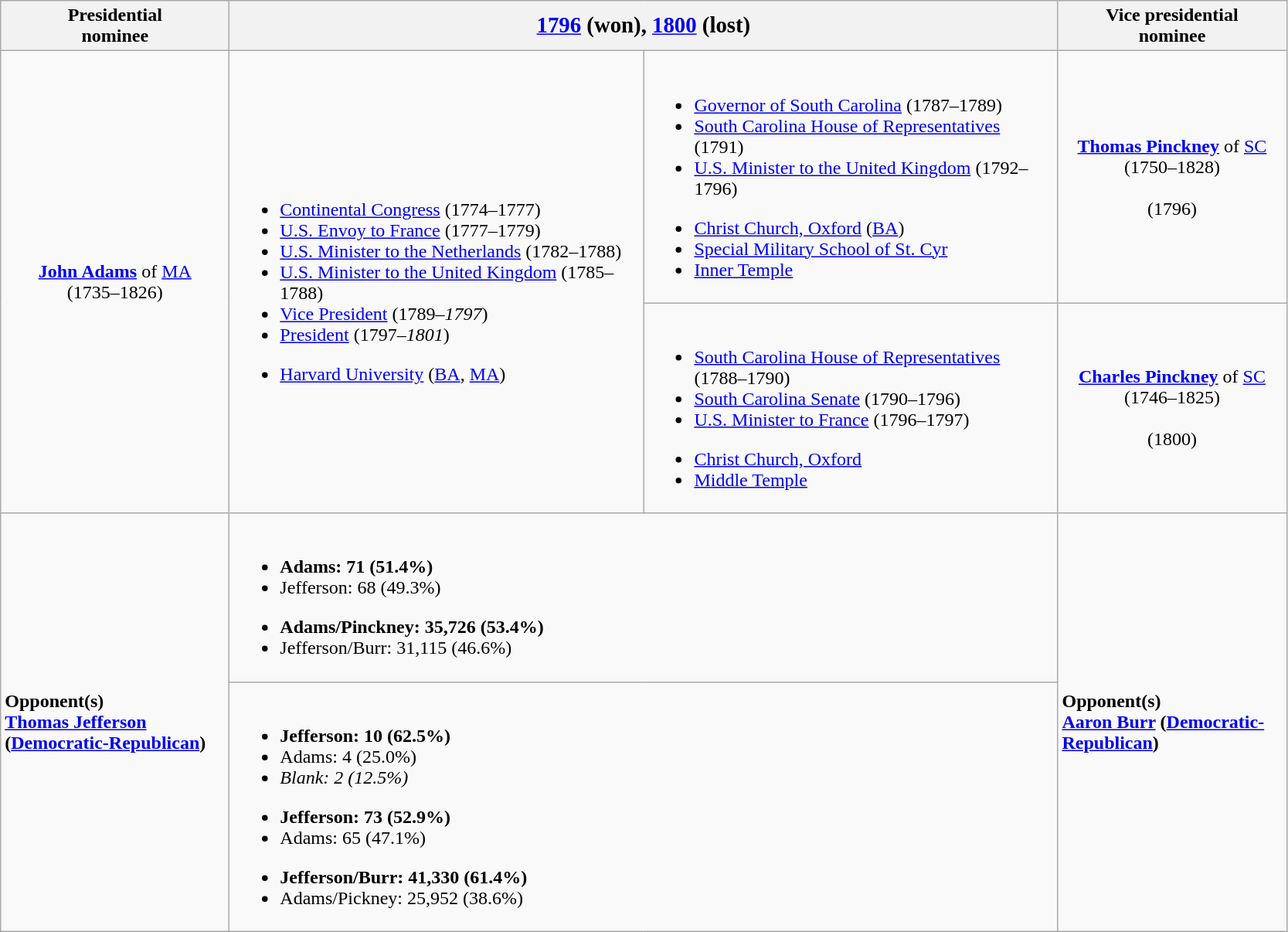<table class="wikitable">
<tr>
<th width=190>Presidential<br>nominee</th>
<th colspan=2><big><a href='#'>1796</a> (won), <a href='#'>1800</a> (lost)</big></th>
<th width=190>Vice presidential<br>nominee</th>
</tr>
<tr>
<td rowspan=2 style="text-align:center;"><strong><a href='#'>John Adams</a></strong> of <a href='#'>MA</a><br>(1735–1826)<br></td>
<td rowspan=2 width=350><br><ul><li><a href='#'>Continental Congress</a> (1774–1777)</li><li><a href='#'>U.S. Envoy to France</a> (1777–1779)</li><li><a href='#'>U.S. Minister to the Netherlands</a> (1782–1788)</li><li><a href='#'>U.S. Minister to the United Kingdom</a> (1785–1788)</li><li><a href='#'>Vice President</a> (1789–<em>1797</em>)</li><li><a href='#'>President</a> (1797–<em>1801</em>)</li></ul><ul><li><a href='#'>Harvard University</a> (<a href='#'>BA</a>, <a href='#'>MA</a>)</li></ul></td>
<td width=350><br><ul><li><a href='#'>Governor of South Carolina</a> (1787–1789)</li><li><a href='#'>South Carolina House of Representatives</a> (1791)</li><li><a href='#'>U.S. Minister to the United Kingdom</a> (1792–1796)</li></ul><ul><li><a href='#'>Christ Church, Oxford</a> (<a href='#'>BA</a>)</li><li><a href='#'>Special Military School of St. Cyr</a></li><li><a href='#'>Inner Temple</a></li></ul></td>
<td style="text-align:center;"><strong><a href='#'>Thomas Pinckney</a></strong> of <a href='#'>SC</a><br>(1750–1828)<br><br>(1796)</td>
</tr>
<tr>
<td><br><ul><li><a href='#'>South Carolina House of Representatives</a> (1788–1790)</li><li><a href='#'>South Carolina Senate</a> (1790–1796)</li><li><a href='#'>U.S. Minister to France</a> (1796–1797)</li></ul><ul><li><a href='#'>Christ Church, Oxford</a></li><li><a href='#'>Middle Temple</a></li></ul></td>
<td style="text-align:center;"><strong><a href='#'>Charles Pinckney</a></strong> of <a href='#'>SC</a><br>(1746–1825)<br><br>(1800)</td>
</tr>
<tr>
<td rowspan=2><strong>Opponent(s)</strong><br><strong><a href='#'>Thomas Jefferson</a> (<a href='#'>Democratic-Republican</a>)</strong></td>
<td colspan=2><br><ul><li><strong>Adams: 71 (51.4%)</strong></li><li>Jefferson: 68 (49.3%)</li></ul><ul><li><strong>Adams/Pinckney: 35,726 (53.4%)</strong></li><li>Jefferson/Burr: 31,115 (46.6%)</li></ul></td>
<td rowspan=2><strong>Opponent(s)</strong><br><strong><a href='#'>Aaron Burr</a> (<a href='#'>Democratic-Republican</a>)</strong></td>
</tr>
<tr>
<td colspan=2><br><ul><li><strong>Jefferson: 10 (62.5%)</strong></li><li>Adams: 4 (25.0%)</li><li><em>Blank: 2 (12.5%)</em></li></ul><ul><li><strong>Jefferson: 73 (52.9%)</strong></li><li>Adams: 65 (47.1%)</li></ul><ul><li><strong>Jefferson/Burr: 41,330 (61.4%)</strong></li><li>Adams/Pickney: 25,952 (38.6%)</li></ul></td>
</tr>
</table>
